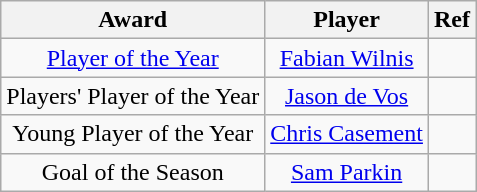<table class="wikitable" style="text-align:center">
<tr>
<th width=0%>Award</th>
<th width=0%>Player</th>
<th width=0%>Ref</th>
</tr>
<tr>
<td><a href='#'>Player of the Year</a></td>
<td> <a href='#'>Fabian Wilnis</a></td>
<td></td>
</tr>
<tr>
<td>Players' Player of the Year</td>
<td> <a href='#'>Jason de Vos</a></td>
<td></td>
</tr>
<tr>
<td>Young Player of the Year</td>
<td> <a href='#'>Chris Casement</a></td>
<td></td>
</tr>
<tr>
<td>Goal of the Season</td>
<td> <a href='#'>Sam Parkin</a></td>
<td></td>
</tr>
</table>
